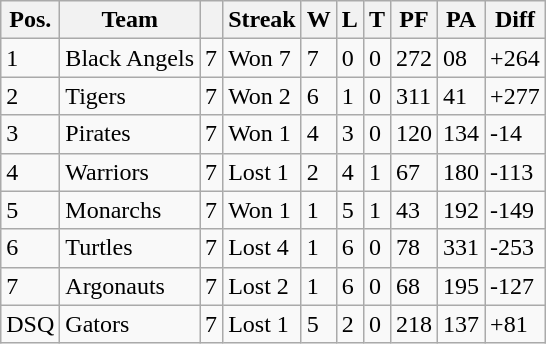<table class="wikitable">
<tr>
<th>Pos.</th>
<th>Team</th>
<th></th>
<th>Streak</th>
<th>W</th>
<th>L</th>
<th>T</th>
<th>PF</th>
<th>PA</th>
<th>Diff</th>
</tr>
<tr>
<td>1</td>
<td>Black Angels</td>
<td>7</td>
<td>Won 7</td>
<td>7</td>
<td>0</td>
<td>0</td>
<td>272</td>
<td>08</td>
<td>+264</td>
</tr>
<tr>
<td>2</td>
<td>Tigers</td>
<td>7</td>
<td>Won 2</td>
<td>6</td>
<td>1</td>
<td>0</td>
<td>311</td>
<td>41</td>
<td>+277</td>
</tr>
<tr>
<td>3</td>
<td>Pirates</td>
<td>7</td>
<td>Won 1</td>
<td>4</td>
<td>3</td>
<td>0</td>
<td>120</td>
<td>134</td>
<td>-14</td>
</tr>
<tr>
<td>4</td>
<td>Warriors</td>
<td>7</td>
<td>Lost 1</td>
<td>2</td>
<td>4</td>
<td>1</td>
<td>67</td>
<td>180</td>
<td>-113</td>
</tr>
<tr>
<td>5</td>
<td>Monarchs</td>
<td>7</td>
<td>Won 1</td>
<td>1</td>
<td>5</td>
<td>1</td>
<td>43</td>
<td>192</td>
<td>-149</td>
</tr>
<tr>
<td>6</td>
<td>Turtles</td>
<td>7</td>
<td>Lost 4</td>
<td>1</td>
<td>6</td>
<td>0</td>
<td>78</td>
<td>331</td>
<td>-253</td>
</tr>
<tr>
<td>7</td>
<td>Argonauts</td>
<td>7</td>
<td>Lost 2</td>
<td>1</td>
<td>6</td>
<td>0</td>
<td>68</td>
<td>195</td>
<td>-127</td>
</tr>
<tr>
<td>DSQ</td>
<td>Gators</td>
<td>7</td>
<td>Lost 1</td>
<td>5</td>
<td>2</td>
<td>0</td>
<td>218</td>
<td>137</td>
<td>+81</td>
</tr>
</table>
